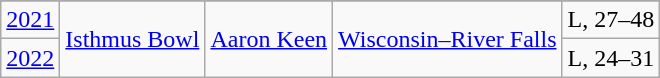<table class="wikitable">
<tr>
</tr>
<tr align="center">
</tr>
<tr>
<td><a href='#'>2021</a></td>
<td rowspan="2"><a href='#'>Isthmus Bowl</a></td>
<td rowspan="2"><a href='#'>Aaron Keen</a></td>
<td rowspan="2"><a href='#'>Wisconsin–River Falls</a></td>
<td>L, 27–48</td>
</tr>
<tr>
<td><a href='#'>2022</a></td>
<td>L, 24–31</td>
</tr>
</table>
